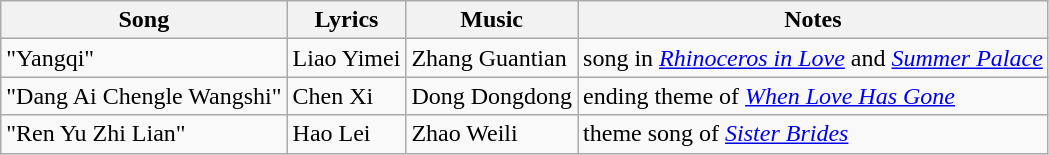<table class="wikitable">
<tr>
<th>Song</th>
<th>Lyrics</th>
<th>Music</th>
<th>Notes</th>
</tr>
<tr>
<td>"Yangqi" </td>
<td>Liao Yimei</td>
<td>Zhang Guantian</td>
<td>song in <em><a href='#'>Rhinoceros in Love</a></em> and <em><a href='#'>Summer Palace</a></em></td>
</tr>
<tr>
<td>"Dang Ai Chengle Wangshi" </td>
<td>Chen Xi</td>
<td>Dong Dongdong</td>
<td>ending theme of <em><a href='#'>When Love Has Gone</a></em></td>
</tr>
<tr>
<td>"Ren Yu Zhi Lian" </td>
<td>Hao Lei</td>
<td>Zhao Weili</td>
<td>theme song of <em><a href='#'>Sister Brides</a></em></td>
</tr>
</table>
